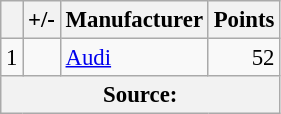<table class="wikitable" style="font-size: 95%;">
<tr>
<th scope="col"></th>
<th scope="col">+/-</th>
<th scope="col">Manufacturer</th>
<th scope="col">Points</th>
</tr>
<tr>
<td align=center>1</td>
<td align="left"></td>
<td> <a href='#'>Audi</a></td>
<td align=right>52</td>
</tr>
<tr>
<th colspan=4>Source:</th>
</tr>
</table>
